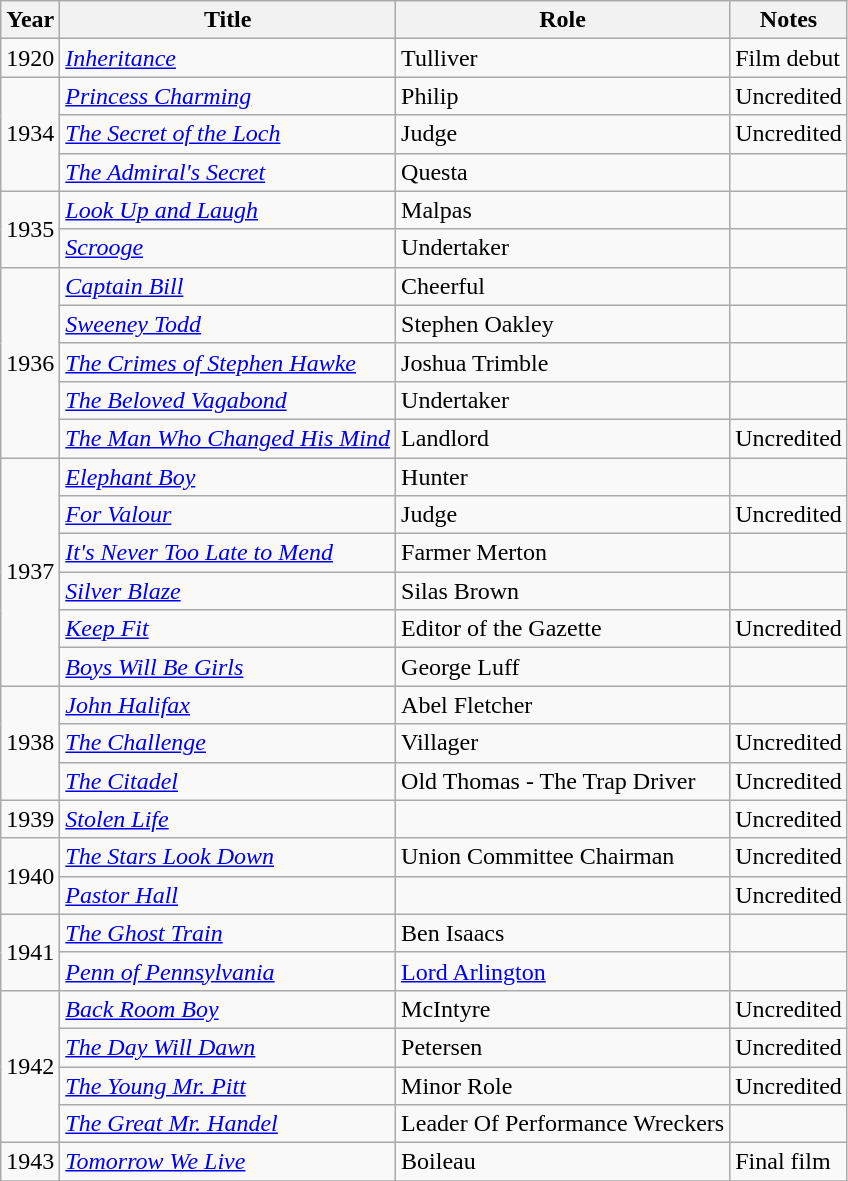<table class="wikitable">
<tr>
<th>Year</th>
<th>Title</th>
<th>Role</th>
<th>Notes</th>
</tr>
<tr>
<td>1920</td>
<td><em><a href='#'>Inheritance</a></em></td>
<td>Tulliver</td>
<td>Film debut</td>
</tr>
<tr>
<td rowspan="3">1934</td>
<td><em><a href='#'>Princess Charming</a></em></td>
<td>Philip</td>
<td>Uncredited</td>
</tr>
<tr>
<td><em><a href='#'>The Secret of the Loch</a></em></td>
<td>Judge</td>
<td>Uncredited</td>
</tr>
<tr>
<td><em><a href='#'>The Admiral's Secret</a></em></td>
<td>Questa</td>
<td></td>
</tr>
<tr>
<td rowspan="2">1935</td>
<td><em><a href='#'>Look Up and Laugh</a></em></td>
<td>Malpas</td>
<td></td>
</tr>
<tr>
<td><em><a href='#'>Scrooge</a></em></td>
<td>Undertaker</td>
<td></td>
</tr>
<tr>
<td rowspan="5">1936</td>
<td><em><a href='#'>Captain Bill</a></em></td>
<td>Cheerful</td>
<td></td>
</tr>
<tr>
<td><em><a href='#'>Sweeney Todd</a></em></td>
<td>Stephen Oakley</td>
<td></td>
</tr>
<tr>
<td><em><a href='#'>The Crimes of Stephen Hawke</a></em></td>
<td>Joshua Trimble</td>
<td></td>
</tr>
<tr>
<td><em><a href='#'>The Beloved Vagabond</a></em></td>
<td>Undertaker</td>
<td></td>
</tr>
<tr>
<td><em><a href='#'>The Man Who Changed His Mind</a></em></td>
<td>Landlord</td>
<td>Uncredited</td>
</tr>
<tr>
<td rowspan="6">1937</td>
<td><em><a href='#'>Elephant Boy</a></em></td>
<td>Hunter</td>
<td></td>
</tr>
<tr>
<td><em><a href='#'>For Valour</a></em></td>
<td>Judge</td>
<td>Uncredited</td>
</tr>
<tr>
<td><em><a href='#'>It's Never Too Late to Mend</a></em></td>
<td>Farmer Merton</td>
<td></td>
</tr>
<tr>
<td><em><a href='#'>Silver Blaze</a></em></td>
<td>Silas Brown</td>
<td></td>
</tr>
<tr>
<td><em><a href='#'>Keep Fit</a></em></td>
<td>Editor of the Gazette</td>
<td>Uncredited</td>
</tr>
<tr>
<td><em><a href='#'>Boys Will Be Girls</a></em></td>
<td>George Luff</td>
<td></td>
</tr>
<tr>
<td rowspan=3>1938</td>
<td><em><a href='#'>John Halifax</a></em></td>
<td>Abel Fletcher</td>
<td></td>
</tr>
<tr>
<td><em><a href='#'>The Challenge</a></em></td>
<td>Villager</td>
<td>Uncredited</td>
</tr>
<tr>
<td><em><a href='#'>The Citadel</a></em></td>
<td>Old Thomas - The Trap Driver</td>
<td>Uncredited</td>
</tr>
<tr>
<td>1939</td>
<td><em><a href='#'>Stolen Life</a></em></td>
<td></td>
<td>Uncredited</td>
</tr>
<tr>
<td rowspan=2>1940</td>
<td><em><a href='#'>The Stars Look Down</a></em></td>
<td>Union Committee Chairman</td>
<td>Uncredited</td>
</tr>
<tr>
<td><em><a href='#'>Pastor Hall</a></em></td>
<td></td>
<td>Uncredited</td>
</tr>
<tr>
<td rowspan=2>1941</td>
<td><em><a href='#'>The Ghost Train</a></em></td>
<td>Ben Isaacs</td>
<td></td>
</tr>
<tr>
<td><em><a href='#'>Penn of Pennsylvania</a></em></td>
<td><a href='#'>Lord Arlington</a></td>
<td></td>
</tr>
<tr>
<td rowspan=4>1942</td>
<td><em><a href='#'>Back Room Boy</a></em></td>
<td>McIntyre</td>
<td>Uncredited</td>
</tr>
<tr>
<td><em><a href='#'>The Day Will Dawn</a></em></td>
<td>Petersen</td>
<td>Uncredited</td>
</tr>
<tr>
<td><em><a href='#'>The Young Mr. Pitt</a></em></td>
<td>Minor Role</td>
<td>Uncredited</td>
</tr>
<tr>
<td><em><a href='#'>The Great Mr. Handel</a></em></td>
<td>Leader Of Performance Wreckers</td>
<td></td>
</tr>
<tr>
<td>1943</td>
<td><em><a href='#'>Tomorrow We Live</a></em></td>
<td>Boileau</td>
<td>Final film</td>
</tr>
<tr>
</tr>
</table>
